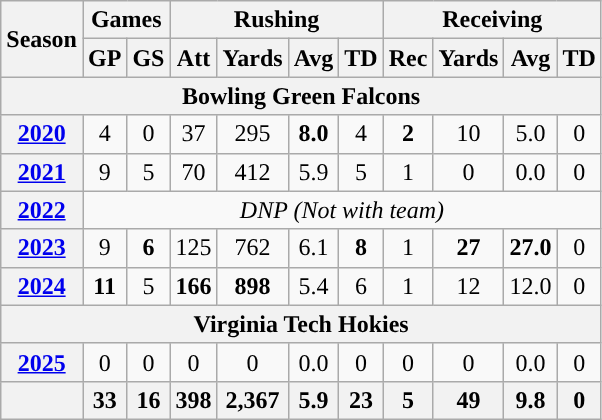<table class="wikitable" style="text-align:center;">
<tr>
<th rowspan="2">Season</th>
<th colspan="2">Games</th>
<th colspan="4">Rushing</th>
<th colspan="4">Receiving</th>
</tr>
<tr>
<th>GP</th>
<th>GS</th>
<th>Att</th>
<th>Yards</th>
<th>Avg</th>
<th>TD</th>
<th>Rec</th>
<th>Yards</th>
<th>Avg</th>
<th>TD</th>
</tr>
<tr>
<th colspan="12">Bowling Green Falcons</th>
</tr>
<tr>
<th><a href='#'>2020</a></th>
<td>4</td>
<td>0</td>
<td>37</td>
<td>295</td>
<td><strong>8.0</strong></td>
<td>4</td>
<td><strong>2</strong></td>
<td>10</td>
<td>5.0</td>
<td>0</td>
</tr>
<tr>
<th><a href='#'>2021</a></th>
<td>9</td>
<td>5</td>
<td>70</td>
<td>412</td>
<td>5.9</td>
<td>5</td>
<td>1</td>
<td>0</td>
<td>0.0</td>
<td>0</td>
</tr>
<tr>
<th><a href='#'>2022</a></th>
<td colspan="12"><em>DNP (Not with team)</em></td>
</tr>
<tr>
<th><a href='#'>2023</a></th>
<td>9</td>
<td><strong>6</strong></td>
<td>125</td>
<td>762</td>
<td>6.1</td>
<td><strong>8</strong></td>
<td>1</td>
<td><strong>27</strong></td>
<td><strong>27.0</strong></td>
<td>0</td>
</tr>
<tr>
<th><a href='#'>2024</a></th>
<td><strong>11</strong></td>
<td>5</td>
<td><strong>166</strong></td>
<td><strong>898</strong></td>
<td>5.4</td>
<td>6</td>
<td>1</td>
<td>12</td>
<td>12.0</td>
<td>0</td>
</tr>
<tr>
<th colspan="12">Virginia Tech Hokies</th>
</tr>
<tr>
<th><a href='#'>2025</a></th>
<td>0</td>
<td>0</td>
<td>0</td>
<td>0</td>
<td>0.0</td>
<td>0</td>
<td>0</td>
<td>0</td>
<td>0.0</td>
<td>0</td>
</tr>
<tr>
<th></th>
<th>33</th>
<th>16</th>
<th>398</th>
<th>2,367</th>
<th>5.9</th>
<th>23</th>
<th>5</th>
<th>49</th>
<th>9.8</th>
<th>0</th>
</tr>
</table>
